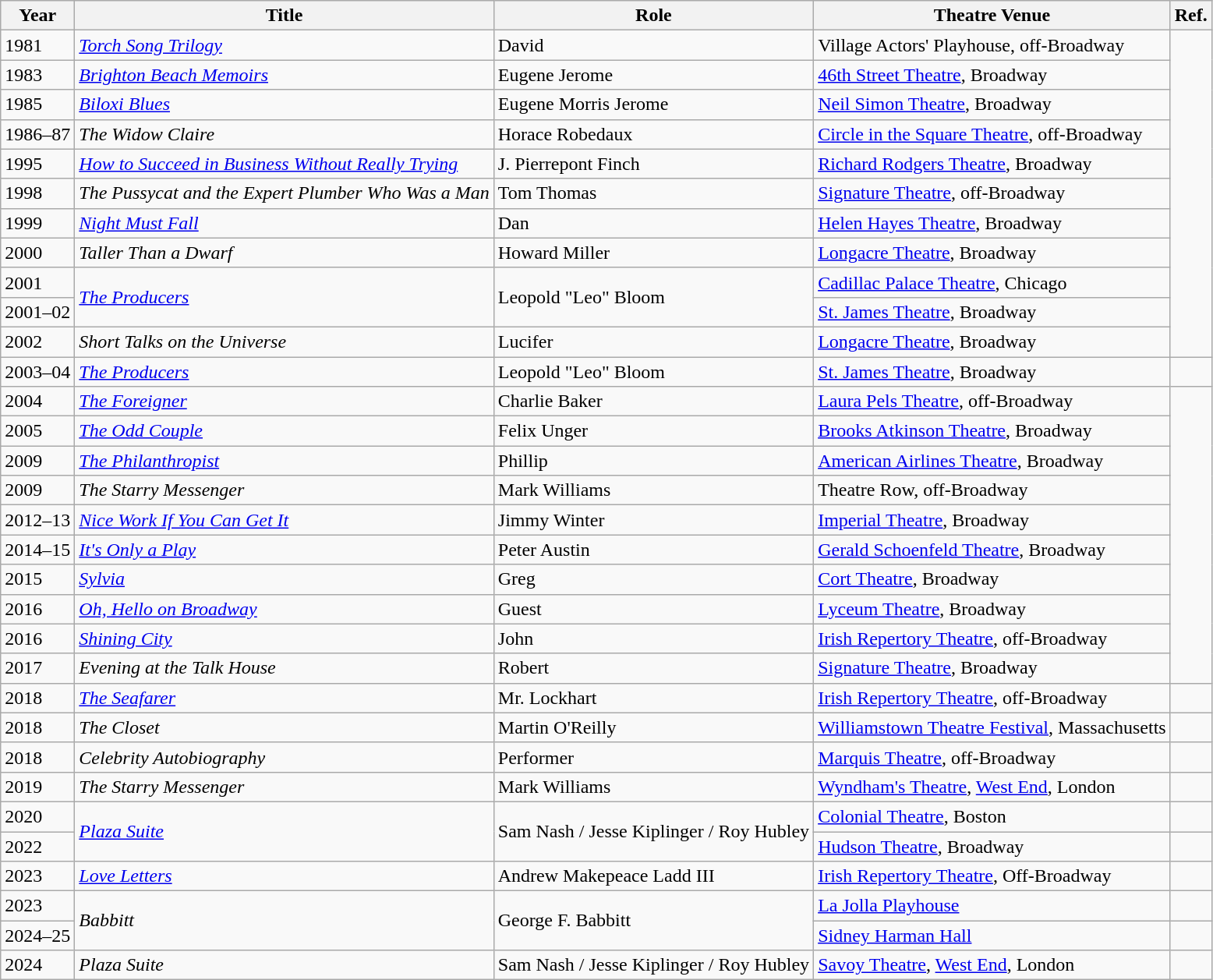<table class="wikitable">
<tr>
<th>Year</th>
<th>Title</th>
<th>Role</th>
<th>Theatre Venue</th>
<th>Ref.</th>
</tr>
<tr>
<td>1981</td>
<td><em><a href='#'>Torch Song Trilogy</a></em></td>
<td>David</td>
<td>Village Actors' Playhouse, off-Broadway</td>
<td rowspan=11></td>
</tr>
<tr>
<td>1983</td>
<td><em><a href='#'>Brighton Beach Memoirs</a></em></td>
<td>Eugene Jerome</td>
<td><a href='#'>46th Street Theatre</a>, Broadway</td>
</tr>
<tr>
<td>1985</td>
<td><em><a href='#'>Biloxi Blues</a></em></td>
<td>Eugene Morris Jerome</td>
<td><a href='#'>Neil Simon Theatre</a>, Broadway</td>
</tr>
<tr>
<td>1986–87</td>
<td><em>The Widow Claire</em></td>
<td>Horace Robedaux</td>
<td><a href='#'>Circle in the Square Theatre</a>, off-Broadway</td>
</tr>
<tr>
<td>1995</td>
<td><em><a href='#'>How to Succeed in Business Without Really Trying</a></em></td>
<td>J. Pierrepont Finch</td>
<td><a href='#'>Richard Rodgers Theatre</a>, Broadway</td>
</tr>
<tr>
<td>1998</td>
<td><em>The Pussycat and the Expert Plumber Who Was a Man</em></td>
<td>Tom Thomas</td>
<td><a href='#'>Signature Theatre</a>, off-Broadway</td>
</tr>
<tr>
<td>1999</td>
<td><em><a href='#'>Night Must Fall</a></em></td>
<td>Dan</td>
<td><a href='#'>Helen Hayes Theatre</a>, Broadway</td>
</tr>
<tr>
<td>2000</td>
<td><em>Taller Than a Dwarf</em></td>
<td>Howard Miller</td>
<td><a href='#'>Longacre Theatre</a>, Broadway</td>
</tr>
<tr>
<td>2001</td>
<td rowspan=2><em><a href='#'>The Producers</a></em></td>
<td rowspan=2>Leopold "Leo" Bloom</td>
<td><a href='#'>Cadillac Palace Theatre</a>, Chicago</td>
</tr>
<tr>
<td>2001–02</td>
<td><a href='#'>St. James Theatre</a>, Broadway</td>
</tr>
<tr>
<td>2002</td>
<td><em>Short Talks on the Universe</em></td>
<td>Lucifer</td>
<td><a href='#'>Longacre Theatre</a>, Broadway</td>
</tr>
<tr>
<td>2003–04</td>
<td><em><a href='#'>The Producers</a></em></td>
<td>Leopold "Leo" Bloom</td>
<td><a href='#'>St. James Theatre</a>, Broadway</td>
<td></td>
</tr>
<tr>
<td>2004</td>
<td><em><a href='#'>The Foreigner</a></em></td>
<td>Charlie Baker</td>
<td><a href='#'>Laura Pels Theatre</a>, off-Broadway</td>
<td rowspan=10></td>
</tr>
<tr>
<td>2005</td>
<td><em><a href='#'>The Odd Couple</a></em></td>
<td>Felix Unger</td>
<td><a href='#'>Brooks Atkinson Theatre</a>, Broadway</td>
</tr>
<tr>
<td>2009</td>
<td><em><a href='#'>The Philanthropist</a></em></td>
<td>Phillip</td>
<td><a href='#'>American Airlines Theatre</a>, Broadway</td>
</tr>
<tr>
<td>2009</td>
<td><em>The Starry Messenger</em></td>
<td>Mark Williams</td>
<td>Theatre Row, off-Broadway</td>
</tr>
<tr>
<td>2012–13</td>
<td><em><a href='#'>Nice Work If You Can Get It</a></em></td>
<td>Jimmy Winter</td>
<td><a href='#'>Imperial Theatre</a>, Broadway</td>
</tr>
<tr>
<td>2014–15</td>
<td><em><a href='#'>It's Only a Play</a></em></td>
<td>Peter Austin</td>
<td><a href='#'>Gerald Schoenfeld Theatre</a>, Broadway</td>
</tr>
<tr>
<td>2015</td>
<td><em><a href='#'>Sylvia</a></em></td>
<td>Greg</td>
<td><a href='#'>Cort Theatre</a>, Broadway</td>
</tr>
<tr>
<td>2016</td>
<td><em><a href='#'>Oh, Hello on Broadway</a></em></td>
<td>Guest</td>
<td><a href='#'>Lyceum Theatre</a>, Broadway</td>
</tr>
<tr>
<td>2016</td>
<td><em><a href='#'>Shining City</a></em></td>
<td>John</td>
<td><a href='#'>Irish Repertory Theatre</a>, off-Broadway</td>
</tr>
<tr>
<td>2017</td>
<td><em>Evening at the Talk House</em></td>
<td>Robert</td>
<td><a href='#'>Signature Theatre</a>, Broadway</td>
</tr>
<tr>
<td>2018</td>
<td><em><a href='#'>The Seafarer</a></em></td>
<td>Mr. Lockhart</td>
<td><a href='#'>Irish Repertory Theatre</a>, off-Broadway</td>
<td></td>
</tr>
<tr>
<td>2018</td>
<td><em>The Closet</em></td>
<td>Martin O'Reilly</td>
<td><a href='#'>Williamstown Theatre Festival</a>, Massachusetts</td>
<td></td>
</tr>
<tr>
<td>2018</td>
<td><em>Celebrity Autobiography</em></td>
<td>Performer</td>
<td><a href='#'>Marquis Theatre</a>, off-Broadway</td>
<td></td>
</tr>
<tr>
<td>2019</td>
<td><em>The Starry Messenger</em></td>
<td>Mark Williams</td>
<td><a href='#'>Wyndham's Theatre</a>, <a href='#'>West End</a>, London</td>
<td></td>
</tr>
<tr>
<td>2020</td>
<td rowspan=2><em><a href='#'>Plaza Suite</a></em></td>
<td rowspan=2>Sam Nash / Jesse Kiplinger / Roy Hubley</td>
<td><a href='#'>Colonial Theatre</a>, Boston</td>
<td></td>
</tr>
<tr>
<td>2022</td>
<td><a href='#'>Hudson Theatre</a>, Broadway</td>
<td></td>
</tr>
<tr>
<td>2023</td>
<td><a href='#'><em>Love Letters</em></a></td>
<td>Andrew Makepeace Ladd III</td>
<td><a href='#'>Irish Repertory Theatre</a>, Off-Broadway</td>
<td></td>
</tr>
<tr>
<td>2023</td>
<td rowspan=2><em>Babbitt</em></td>
<td rowspan=2>George F. Babbitt</td>
<td><a href='#'>La Jolla Playhouse</a></td>
<td></td>
</tr>
<tr>
<td>2024–25</td>
<td><a href='#'>Sidney Harman Hall</a></td>
<td></td>
</tr>
<tr>
<td>2024</td>
<td><em>Plaza Suite</em></td>
<td>Sam Nash / Jesse Kiplinger / Roy Hubley</td>
<td><a href='#'>Savoy Theatre</a>, <a href='#'>West End</a>, London</td>
<td></td>
</tr>
</table>
